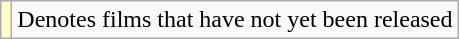<table class="wikitable">
<tr>
<td style="background:#ffc;"></td>
<td>Denotes films that have not yet been released</td>
</tr>
</table>
